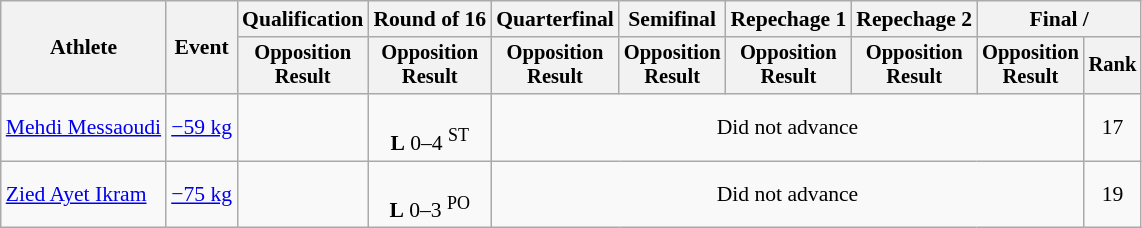<table class="wikitable" style="font-size:90%">
<tr>
<th rowspan=2>Athlete</th>
<th rowspan=2>Event</th>
<th>Qualification</th>
<th>Round of 16</th>
<th>Quarterfinal</th>
<th>Semifinal</th>
<th>Repechage 1</th>
<th>Repechage 2</th>
<th colspan=2>Final / </th>
</tr>
<tr style="font-size: 95%">
<th>Opposition<br>Result</th>
<th>Opposition<br>Result</th>
<th>Opposition<br>Result</th>
<th>Opposition<br>Result</th>
<th>Opposition<br>Result</th>
<th>Opposition<br>Result</th>
<th>Opposition<br>Result</th>
<th>Rank</th>
</tr>
<tr align=center>
<td align=left><a href='#'>Mehdi Messaoudi</a></td>
<td align=left><a href='#'>−59 kg</a></td>
<td></td>
<td><br><strong>L</strong> 0–4 <sup>ST</sup></td>
<td colspan=5>Did not advance</td>
<td>17</td>
</tr>
<tr align=center>
<td align=left><a href='#'>Zied Ayet Ikram</a></td>
<td align=left><a href='#'>−75 kg</a></td>
<td></td>
<td><br><strong>L</strong> 0–3 <sup>PO</sup></td>
<td colspan=5>Did not advance</td>
<td>19</td>
</tr>
</table>
